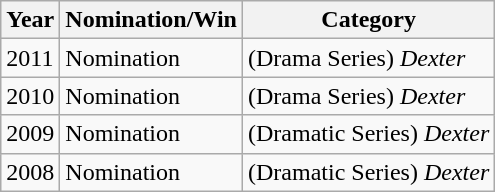<table class="wikitable">
<tr>
<th>Year</th>
<th>Nomination/Win</th>
<th>Category</th>
</tr>
<tr>
<td>2011</td>
<td>Nomination</td>
<td>(Drama Series) <em>Dexter</em></td>
</tr>
<tr>
<td>2010</td>
<td>Nomination</td>
<td>(Drama Series) <em>Dexter</em></td>
</tr>
<tr>
<td>2009</td>
<td>Nomination</td>
<td>(Dramatic Series) <em>Dexter</em></td>
</tr>
<tr>
<td>2008</td>
<td>Nomination</td>
<td>(Dramatic Series) <em>Dexter</em></td>
</tr>
</table>
